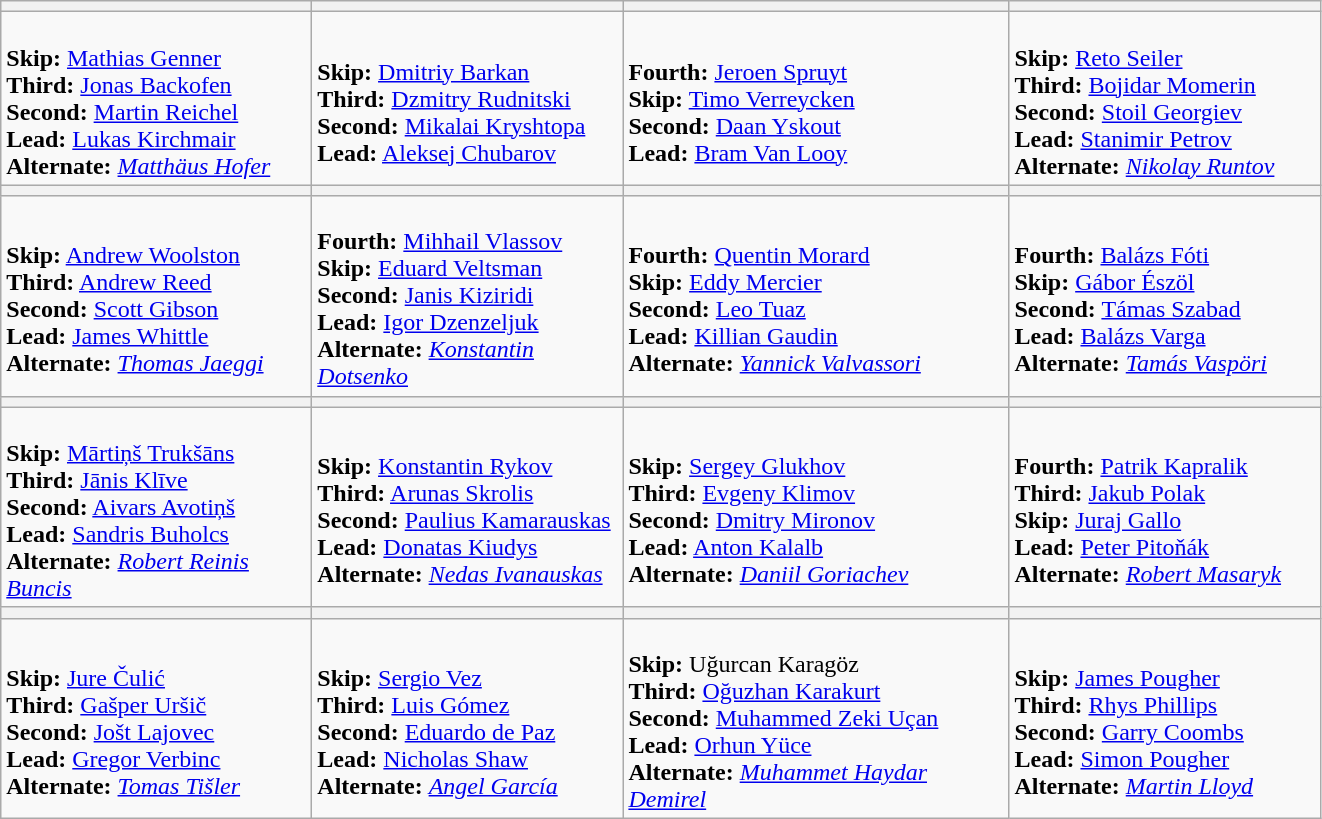<table class="wikitable">
<tr>
<th width=200></th>
<th width=200></th>
<th width=250></th>
<th width=200></th>
</tr>
<tr>
<td><br><strong>Skip:</strong> <a href='#'>Mathias Genner</a><br>
<strong>Third:</strong> <a href='#'>Jonas Backofen</a><br>
<strong>Second:</strong> <a href='#'>Martin Reichel</a><br>
<strong>Lead:</strong> <a href='#'>Lukas Kirchmair</a><br>
<strong>Alternate:</strong> <em><a href='#'>Matthäus Hofer</a></em></td>
<td><br><strong>Skip:</strong> <a href='#'>Dmitriy Barkan</a><br>
<strong>Third:</strong> <a href='#'>Dzmitry Rudnitski</a><br>
<strong>Second:</strong> <a href='#'>Mikalai Kryshtopa</a><br>
<strong>Lead:</strong> <a href='#'>Aleksej Chubarov</a></td>
<td><br><strong>Fourth:</strong> <a href='#'>Jeroen Spruyt</a><br>
<strong>Skip:</strong> <a href='#'>Timo Verreycken</a><br>
<strong>Second:</strong> <a href='#'>Daan Yskout</a><br>
<strong>Lead:</strong> <a href='#'>Bram Van Looy</a></td>
<td><br><strong>Skip:</strong> <a href='#'>Reto Seiler</a><br>
<strong>Third:</strong> <a href='#'>Bojidar Momerin</a><br>
<strong>Second:</strong> <a href='#'>Stoil Georgiev</a><br>
<strong>Lead:</strong> <a href='#'>Stanimir Petrov</a><br>
<strong>Alternate:</strong> <em><a href='#'>Nikolay Runtov</a></em></td>
</tr>
<tr>
<th width=200></th>
<th width=200></th>
<th width=250></th>
<th width=200></th>
</tr>
<tr>
<td><br><strong>Skip:</strong> <a href='#'>Andrew Woolston</a><br>
<strong>Third:</strong> <a href='#'>Andrew Reed</a><br>
<strong>Second:</strong> <a href='#'>Scott Gibson</a><br>
<strong>Lead:</strong> <a href='#'>James Whittle</a><br>
<strong>Alternate:</strong> <em><a href='#'>Thomas Jaeggi</a></em></td>
<td><br><strong>Fourth:</strong> <a href='#'>Mihhail Vlassov</a><br>
<strong>Skip:</strong> <a href='#'>Eduard Veltsman</a><br>
<strong>Second:</strong> <a href='#'>Janis Kiziridi</a><br>
<strong>Lead:</strong> <a href='#'>Igor Dzenzeljuk</a><br>
<strong>Alternate:</strong> <em><a href='#'>Konstantin Dotsenko</a></em></td>
<td><br><strong>Fourth:</strong> <a href='#'>Quentin Morard</a><br>
<strong>Skip:</strong> <a href='#'>Eddy Mercier</a><br>
<strong>Second:</strong> <a href='#'>Leo Tuaz</a><br>
<strong>Lead:</strong> <a href='#'>Killian Gaudin</a><br>
<strong>Alternate:</strong> <em><a href='#'>Yannick Valvassori</a></em></td>
<td><br><strong>Fourth:</strong> <a href='#'>Balázs Fóti</a><br>
<strong>Skip:</strong> <a href='#'>Gábor Észöl</a><br>
<strong>Second:</strong> <a href='#'>Támas Szabad</a><br>
<strong>Lead:</strong> <a href='#'>Balázs Varga</a><br>
<strong>Alternate:</strong> <em><a href='#'>Tamás Vaspöri</a></em></td>
</tr>
<tr>
<th width=200></th>
<th width=200></th>
<th width=250></th>
<th width=200></th>
</tr>
<tr>
<td><br><strong>Skip:</strong> <a href='#'>Mārtiņš Trukšāns</a><br>
<strong>Third:</strong> <a href='#'>Jānis Klīve</a><br>
<strong>Second:</strong> <a href='#'>Aivars Avotiņš</a><br>
<strong>Lead:</strong> <a href='#'>Sandris Buholcs</a><br>
<strong>Alternate:</strong> <em><a href='#'>Robert Reinis Buncis</a></em></td>
<td><br><strong>Skip:</strong> <a href='#'>Konstantin Rykov</a><br>
<strong>Third:</strong> <a href='#'>Arunas Skrolis</a><br>
<strong>Second:</strong> <a href='#'>Paulius Kamarauskas</a><br>
<strong>Lead:</strong> <a href='#'>Donatas Kiudys</a><br>
<strong>Alternate:</strong> <em><a href='#'>Nedas Ivanauskas</a></em></td>
<td><br><strong>Skip:</strong> <a href='#'>Sergey Glukhov</a><br>
<strong>Third:</strong> <a href='#'>Evgeny Klimov</a><br>
<strong>Second:</strong> <a href='#'>Dmitry Mironov</a><br>
<strong>Lead:</strong> <a href='#'>Anton Kalalb</a><br>
<strong>Alternate:</strong> <em><a href='#'>Daniil Goriachev</a></em></td>
<td><br><strong>Fourth:</strong> <a href='#'>Patrik Kapralik</a><br>
<strong>Third:</strong> <a href='#'>Jakub Polak</a><br>
<strong>Skip:</strong> <a href='#'>Juraj Gallo</a><br>
<strong>Lead:</strong> <a href='#'>Peter Pitoňák</a><br>
<strong>Alternate:</strong> <em><a href='#'>Robert Masaryk</a></em></td>
</tr>
<tr>
<th width=200></th>
<th width=200></th>
<th width=250></th>
<th width=200></th>
</tr>
<tr>
<td><br><strong>Skip:</strong> <a href='#'>Jure Čulić</a><br>
<strong>Third:</strong> <a href='#'>Gašper Uršič</a><br>
<strong>Second:</strong> <a href='#'>Jošt Lajovec</a><br>
<strong>Lead:</strong> <a href='#'>Gregor Verbinc</a><br>
<strong>Alternate:</strong> <em><a href='#'>Tomas Tišler</a></em></td>
<td><br><strong>Skip:</strong> <a href='#'>Sergio Vez</a><br>
<strong>Third:</strong> <a href='#'>Luis Gómez</a><br>
<strong>Second:</strong> <a href='#'>Eduardo de Paz</a><br>
<strong>Lead:</strong> <a href='#'>Nicholas Shaw</a><br>
<strong>Alternate:</strong> <em><a href='#'>Angel García</a></em></td>
<td><br><strong>Skip:</strong> Uğurcan Karagöz<br>
<strong>Third:</strong> <a href='#'>Oğuzhan Karakurt</a><br>
<strong>Second:</strong> <a href='#'>Muhammed Zeki Uçan</a><br>
<strong>Lead:</strong> <a href='#'>Orhun Yüce</a><br>
<strong>Alternate:</strong> <em><a href='#'>Muhammet Haydar Demirel</a></em></td>
<td><br><strong>Skip:</strong> <a href='#'>James Pougher</a><br>
<strong>Third:</strong> <a href='#'>Rhys Phillips</a><br>
<strong>Second:</strong> <a href='#'>Garry Coombs</a><br>
<strong>Lead:</strong> <a href='#'>Simon Pougher</a><br>
<strong>Alternate:</strong> <em><a href='#'>Martin Lloyd</a></em></td>
</tr>
</table>
